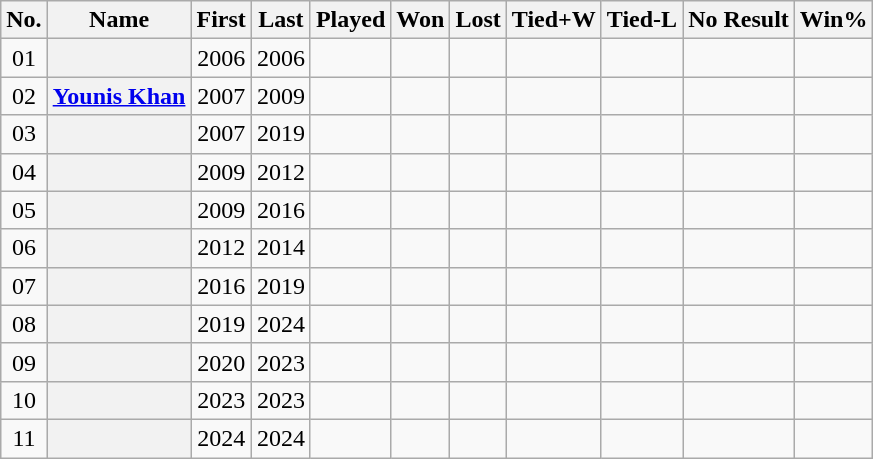<table class="wikitable plainrowheaders sortable">
<tr align="center">
<th scope="col">No.</th>
<th scope="col">Name</th>
<th scope="col">First</th>
<th scope="col">Last</th>
<th scope="col">Played</th>
<th scope="col">Won</th>
<th scope="col">Lost</th>
<th scope="col">Tied+W</th>
<th scope="col">Tied-L</th>
<th scope="col">No Result</th>
<th scope="col">Win%</th>
</tr>
<tr align=center>
<td><span>0</span>1</td>
<th scope="row"></th>
<td>2006</td>
<td>2006</td>
<td></td>
<td></td>
<td></td>
<td></td>
<td></td>
<td></td>
<td></td>
</tr>
<tr align=center>
<td><span>0</span>2</td>
<th scope="row"><a href='#'>Younis Khan</a></th>
<td>2007</td>
<td>2009</td>
<td></td>
<td></td>
<td></td>
<td></td>
<td></td>
<td></td>
<td></td>
</tr>
<tr align="center">
<td><span>0</span>3</td>
<th scope="row"></th>
<td>2007</td>
<td>2019</td>
<td></td>
<td></td>
<td></td>
<td></td>
<td></td>
<td></td>
<td></td>
</tr>
<tr align="center">
<td><span>0</span>4</td>
<th scope="row"></th>
<td>2009</td>
<td>2012</td>
<td></td>
<td></td>
<td></td>
<td></td>
<td></td>
<td></td>
<td></td>
</tr>
<tr align="center">
<td><span>0</span>5</td>
<th scope="row"></th>
<td>2009</td>
<td>2016</td>
<td></td>
<td></td>
<td></td>
<td></td>
<td></td>
<td></td>
<td></td>
</tr>
<tr align="center">
<td><span>0</span>6</td>
<th scope="row"></th>
<td>2012</td>
<td>2014</td>
<td></td>
<td></td>
<td></td>
<td></td>
<td></td>
<td></td>
<td></td>
</tr>
<tr align="center">
<td><span>0</span>7</td>
<th scope="row"></th>
<td>2016</td>
<td>2019</td>
<td></td>
<td></td>
<td></td>
<td></td>
<td></td>
<td></td>
<td></td>
</tr>
<tr align="center">
<td><span>0</span>8</td>
<th scope="row"></th>
<td>2019</td>
<td>2024</td>
<td></td>
<td></td>
<td></td>
<td></td>
<td></td>
<td></td>
<td></td>
</tr>
<tr align="center">
<td><span>0</span>9</td>
<th scope="row"></th>
<td>2020</td>
<td>2023</td>
<td></td>
<td></td>
<td></td>
<td></td>
<td></td>
<td></td>
<td></td>
</tr>
<tr align="center">
<td>10</td>
<th scope="row"></th>
<td>2023</td>
<td>2023</td>
<td></td>
<td></td>
<td></td>
<td></td>
<td></td>
<td></td>
<td></td>
</tr>
<tr align="center">
<td>11</td>
<th scope="row"></th>
<td>2024</td>
<td>2024</td>
<td></td>
<td></td>
<td></td>
<td></td>
<td></td>
<td></td>
<td></td>
</tr>
</table>
